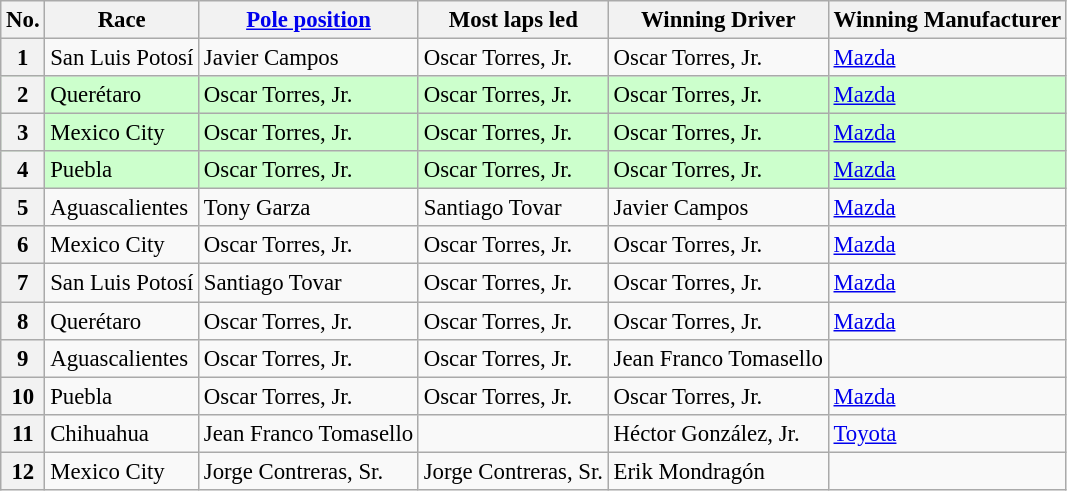<table class="wikitable sortable" style="font-size:95%">
<tr>
<th>No.</th>
<th>Race</th>
<th><a href='#'>Pole position</a></th>
<th>Most laps led</th>
<th>Winning Driver</th>
<th>Winning Manufacturer</th>
</tr>
<tr>
<th>1</th>
<td>San Luis Potosí</td>
<td>Javier Campos</td>
<td>Oscar Torres, Jr.</td>
<td>Oscar Torres, Jr.</td>
<td><a href='#'>Mazda</a></td>
</tr>
<tr style="background:#ccffcc;">
<th>2</th>
<td>Querétaro</td>
<td>Oscar Torres, Jr.</td>
<td>Oscar Torres, Jr.</td>
<td>Oscar Torres, Jr.</td>
<td><a href='#'>Mazda</a></td>
</tr>
<tr style="background:#ccffcc;">
<th>3</th>
<td>Mexico City</td>
<td>Oscar Torres, Jr.</td>
<td>Oscar Torres, Jr.</td>
<td>Oscar Torres, Jr.</td>
<td><a href='#'>Mazda</a></td>
</tr>
<tr style="background:#ccffcc;">
<th>4</th>
<td>Puebla</td>
<td>Oscar Torres, Jr. </td>
<td>Oscar Torres, Jr.</td>
<td>Oscar Torres, Jr.</td>
<td><a href='#'>Mazda</a></td>
</tr>
<tr>
<th>5</th>
<td>Aguascalientes</td>
<td>Tony Garza</td>
<td>Santiago Tovar</td>
<td>Javier Campos</td>
<td><a href='#'>Mazda</a></td>
</tr>
<tr>
<th>6</th>
<td>Mexico City</td>
<td>Oscar Torres, Jr.</td>
<td>Oscar Torres, Jr.</td>
<td>Oscar Torres, Jr.</td>
<td><a href='#'>Mazda</a></td>
</tr>
<tr>
<th>7</th>
<td>San Luis Potosí</td>
<td>Santiago Tovar</td>
<td>Oscar Torres, Jr.</td>
<td>Oscar Torres, Jr.</td>
<td><a href='#'>Mazda</a></td>
</tr>
<tr>
<th>8</th>
<td>Querétaro</td>
<td>Oscar Torres, Jr.</td>
<td>Oscar Torres, Jr.</td>
<td>Oscar Torres, Jr.</td>
<td><a href='#'>Mazda</a></td>
</tr>
<tr>
<th>9</th>
<td>Aguascalientes</td>
<td>Oscar Torres, Jr.</td>
<td>Oscar Torres, Jr.</td>
<td>Jean Franco Tomasello</td>
<td></td>
</tr>
<tr>
<th>10</th>
<td>Puebla</td>
<td>Oscar Torres, Jr.</td>
<td>Oscar Torres, Jr.</td>
<td>Oscar Torres, Jr.</td>
<td><a href='#'>Mazda</a></td>
</tr>
<tr>
<th>11</th>
<td>Chihuahua</td>
<td>Jean Franco Tomasello</td>
<td></td>
<td>Héctor González, Jr.</td>
<td><a href='#'>Toyota</a></td>
</tr>
<tr>
<th>12</th>
<td>Mexico City</td>
<td>Jorge Contreras, Sr.</td>
<td>Jorge Contreras, Sr.</td>
<td>Erik Mondragón</td>
<td></td>
</tr>
</table>
